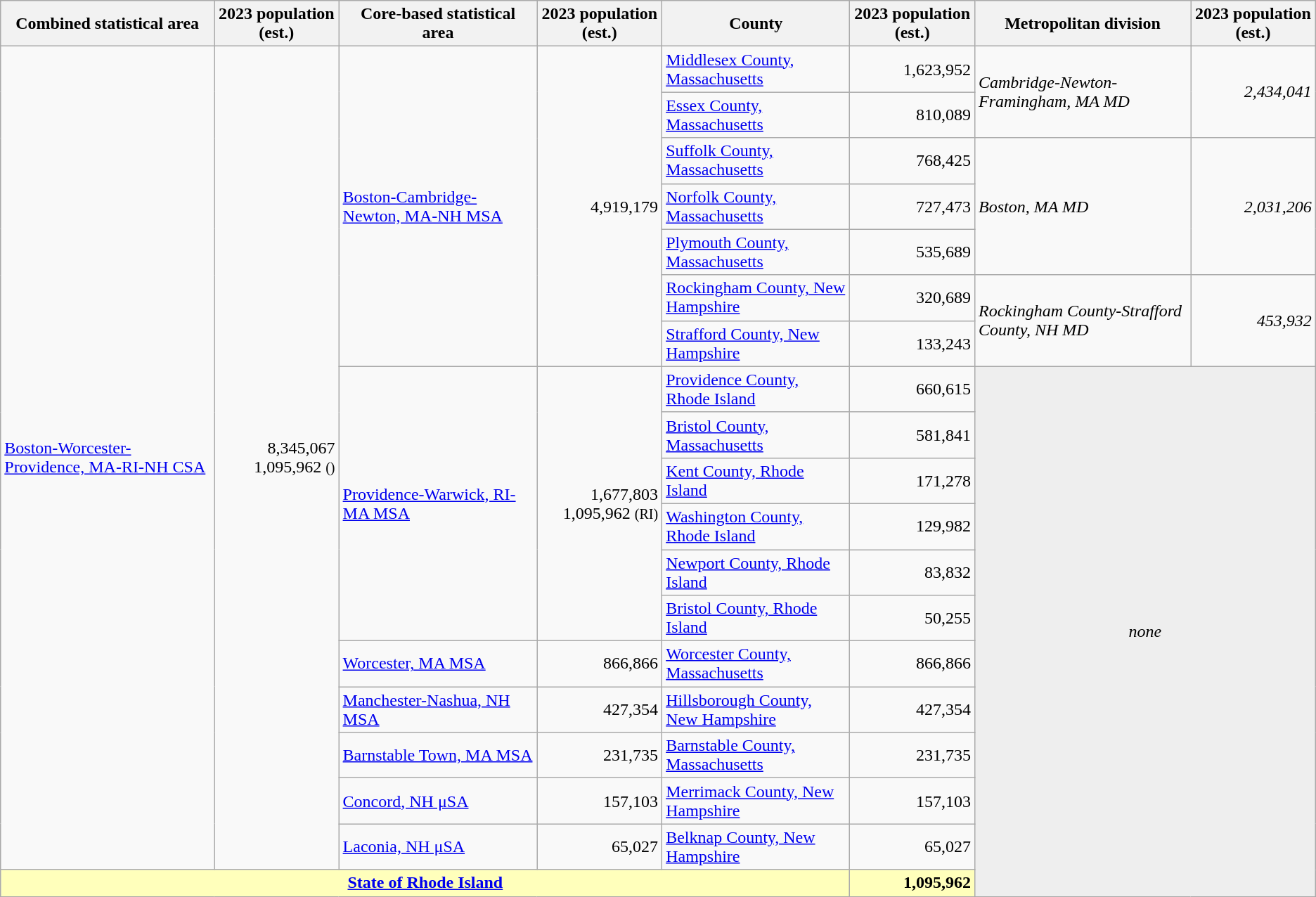<table class=wikitable>
<tr>
<th>Combined statistical area</th>
<th>2023 population (est.)</th>
<th>Core-based statistical area</th>
<th>2023 population (est.)</th>
<th>County</th>
<th>2023 population (est.)</th>
<th>Metropolitan division</th>
<th>2023 population (est.)</th>
</tr>
<tr>
<td rowspan=18><a href='#'><span>Boston-Worcester-Providence, MA-RI-NH CSA</span></a></td>
<td rowspan=18 align=right><span>8,345,067</span><br>1,095,962 <small>()</small></td>
<td rowspan=7><a href='#'><span>Boston-Cambridge-Newton, MA-NH MSA</span></a></td>
<td rowspan=7 align=right><span>4,919,179</span></td>
<td><a href='#'><span>Middlesex County, Massachusetts</span></a></td>
<td align=right><span>1,623,952</span></td>
<td rowspan="2"><span><em>Cambridge-Newton-Framingham, MA MD</em></span></td>
<td rowspan="2" align=right><span><em>2,434,041</em></span></td>
</tr>
<tr>
<td><a href='#'><span>Essex County, Massachusetts</span></a></td>
<td align=right><span>810,089</span></td>
</tr>
<tr>
<td><a href='#'><span>Suffolk County, Massachusetts</span></a></td>
<td align=right><span>768,425</span></td>
<td rowspan="3"><span><em>Boston, MA MD</em></span></td>
<td rowspan="3" align=right><span><em>2,031,206</em></span></td>
</tr>
<tr>
<td><a href='#'><span>Norfolk County, Massachusetts</span></a></td>
<td align=right><span>727,473</span></td>
</tr>
<tr>
<td><a href='#'><span>Plymouth County, Massachusetts</span></a></td>
<td align=right><span>535,689</span></td>
</tr>
<tr>
<td><a href='#'><span>Rockingham County, New Hampshire</span></a></td>
<td align=right><span>320,689</span></td>
<td rowspan="2"><span><em>Rockingham County-Strafford County, NH MD</em></span></td>
<td rowspan="2" align=right><span><em>453,932</em></span></td>
</tr>
<tr>
<td><a href='#'><span>Strafford County, New Hampshire</span></a></td>
<td align=right><span>133,243</span></td>
</tr>
<tr>
<td rowspan=6><a href='#'><span>Providence-Warwick, RI-MA MSA</span></a></td>
<td rowspan=6 align=right><span>1,677,803</span><br>1,095,962 <small>(RI)</small></td>
<td><a href='#'>Providence County, Rhode Island</a></td>
<td align=right>660,615</td>
<td rowspan=13 colspan=2 align=center bgcolor=#EEEEEE><em>none</em></td>
</tr>
<tr>
<td><a href='#'><span>Bristol County, Massachusetts</span></a></td>
<td align=right><span>581,841</span></td>
</tr>
<tr>
<td><a href='#'>Kent County, Rhode Island</a></td>
<td align=right>171,278</td>
</tr>
<tr>
<td><a href='#'>Washington County, Rhode Island</a></td>
<td align=right>129,982</td>
</tr>
<tr>
<td><a href='#'>Newport County, Rhode Island</a></td>
<td align=right>83,832</td>
</tr>
<tr>
<td><a href='#'>Bristol County, Rhode Island</a></td>
<td align=right>50,255</td>
</tr>
<tr>
<td rowspan=1><a href='#'><span>Worcester, MA MSA</span></a></td>
<td rowspan=1 align=right><span>866,866</span></td>
<td><a href='#'><span>Worcester County, Massachusetts</span></a></td>
<td align=right><span>866,866</span></td>
</tr>
<tr>
<td rowspan=1><a href='#'><span>Manchester-Nashua, NH MSA</span></a></td>
<td rowspan=1 align=right><span>427,354</span></td>
<td><a href='#'><span>Hillsborough County, New Hampshire</span></a></td>
<td align=right><span>427,354</span></td>
</tr>
<tr>
<td rowspan=1><a href='#'><span>Barnstable Town, MA MSA</span></a></td>
<td rowspan=1 align=right><span>231,735</span></td>
<td><a href='#'><span>Barnstable County, Massachusetts</span></a></td>
<td align=right><span>231,735</span></td>
</tr>
<tr>
<td rowspan=1><a href='#'><span>Concord, NH μSA</span></a></td>
<td rowspan=1 align=right><span>157,103</span></td>
<td><a href='#'><span>Merrimack County, New Hampshire</span></a></td>
<td align=right><span>157,103</span></td>
</tr>
<tr>
<td rowspan=1><a href='#'><span>Laconia, NH μSA</span></a></td>
<td rowspan=1 align=right><span>65,027</span></td>
<td><a href='#'><span>Belknap County, New Hampshire</span></a></td>
<td align=right><span>65,027</span></td>
</tr>
<tr style="font-weight:bold;" bgcolor=#FFFFBB>
<td colspan=5 align=center><a href='#'>State of Rhode Island</a></td>
<td align=right>1,095,962</td>
</tr>
</table>
